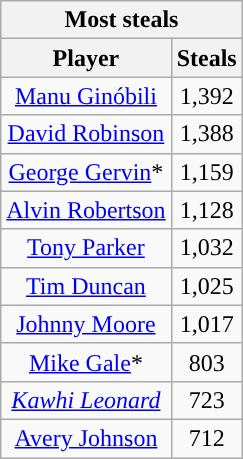<table class="wikitable sortable" style="text-align:center">
<tr>
<th colspan="2">Most steals</th>
</tr>
<tr>
<th>Player</th>
<th>Steals</th>
</tr>
<tr>
<td><a href='#'>Manu Ginóbili</a></td>
<td>1,392</td>
</tr>
<tr>
<td><a href='#'>David Robinson</a></td>
<td>1,388</td>
</tr>
<tr>
<td><a href='#'>George Gervin</a>*</td>
<td>1,159</td>
</tr>
<tr>
<td><a href='#'>Alvin Robertson</a></td>
<td>1,128</td>
</tr>
<tr>
<td><a href='#'>Tony Parker</a></td>
<td>1,032</td>
</tr>
<tr>
<td><a href='#'>Tim Duncan</a></td>
<td>1,025</td>
</tr>
<tr>
<td><a href='#'>Johnny Moore</a></td>
<td>1,017</td>
</tr>
<tr>
<td><a href='#'>Mike Gale</a>*</td>
<td>803</td>
</tr>
<tr>
<td><em><a href='#'>Kawhi Leonard</a></em></td>
<td>723</td>
</tr>
<tr>
<td><a href='#'>Avery Johnson</a></td>
<td>712</td>
</tr>
</table>
